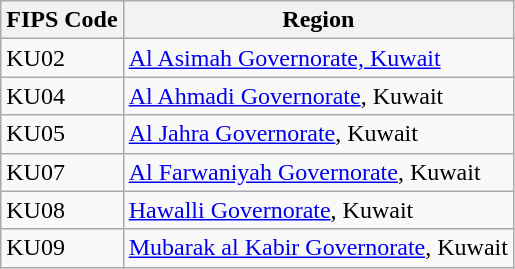<table class="wikitable">
<tr>
<th>FIPS Code</th>
<th>Region</th>
</tr>
<tr>
<td>KU02</td>
<td><a href='#'>Al Asimah Governorate, Kuwait</a></td>
</tr>
<tr>
<td>KU04</td>
<td><a href='#'>Al Ahmadi Governorate</a>, Kuwait</td>
</tr>
<tr>
<td>KU05</td>
<td><a href='#'>Al Jahra Governorate</a>, Kuwait</td>
</tr>
<tr>
<td>KU07</td>
<td><a href='#'>Al Farwaniyah Governorate</a>, Kuwait</td>
</tr>
<tr>
<td>KU08</td>
<td><a href='#'>Hawalli Governorate</a>, Kuwait</td>
</tr>
<tr>
<td>KU09</td>
<td><a href='#'>Mubarak al Kabir Governorate</a>, Kuwait</td>
</tr>
</table>
